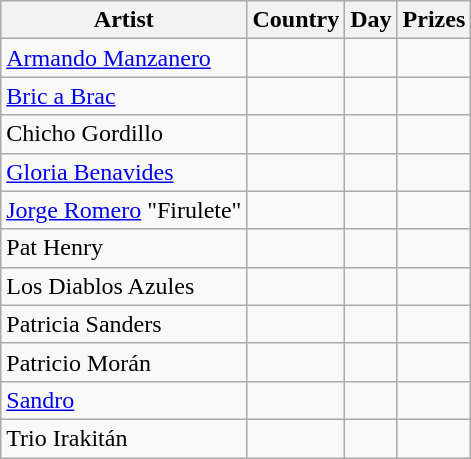<table class="wikitable">
<tr>
<th>Artist</th>
<th>Country</th>
<th>Day</th>
<th>Prizes</th>
</tr>
<tr>
<td><a href='#'>Armando Manzanero</a></td>
<td></td>
<td></td>
<td></td>
</tr>
<tr>
<td><a href='#'>Bric a Brac</a></td>
<td></td>
<td></td>
<td></td>
</tr>
<tr>
<td>Chicho Gordillo</td>
<td></td>
<td></td>
<td></td>
</tr>
<tr>
<td><a href='#'>Gloria Benavides</a></td>
<td></td>
<td></td>
<td></td>
</tr>
<tr>
<td><a href='#'>Jorge Romero</a> "Firulete"</td>
<td></td>
<td></td>
<td></td>
</tr>
<tr>
<td>Pat Henry</td>
<td></td>
<td></td>
<td></td>
</tr>
<tr>
<td>Los Diablos Azules</td>
<td></td>
<td></td>
<td></td>
</tr>
<tr>
<td>Patricia Sanders</td>
<td></td>
<td></td>
<td></td>
</tr>
<tr>
<td>Patricio Morán</td>
<td></td>
<td></td>
<td></td>
</tr>
<tr>
<td><a href='#'>Sandro</a></td>
<td></td>
<td></td>
<td></td>
</tr>
<tr>
<td>Trio Irakitán</td>
<td></td>
<td></td>
<td></td>
</tr>
</table>
